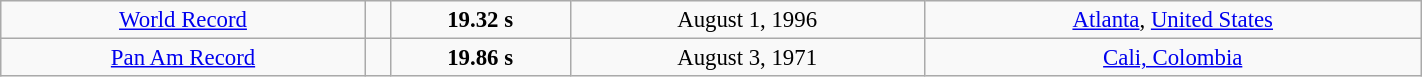<table class="wikitable" style=" text-align:center; font-size:95%;" width="75%">
<tr>
<td><a href='#'>World Record</a></td>
<td></td>
<td><strong>19.32 s </strong></td>
<td>August 1, 1996</td>
<td> <a href='#'>Atlanta</a>, <a href='#'>United States</a></td>
</tr>
<tr>
<td><a href='#'>Pan Am Record</a></td>
<td></td>
<td><strong>19.86 s </strong></td>
<td>August 3, 1971</td>
<td> <a href='#'>Cali, Colombia</a></td>
</tr>
</table>
